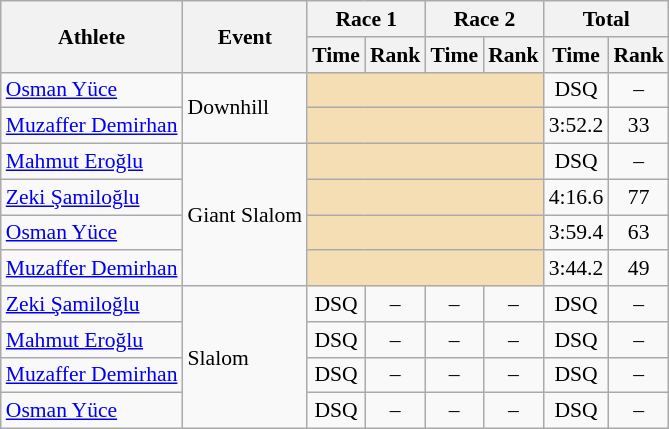<table class="wikitable" style="font-size:90%">
<tr>
<th rowspan="2">Athlete</th>
<th rowspan="2">Event</th>
<th colspan="2">Race 1</th>
<th colspan="2">Race 2</th>
<th colspan="2">Total</th>
</tr>
<tr>
<th>Time</th>
<th>Rank</th>
<th>Time</th>
<th>Rank</th>
<th>Time</th>
<th>Rank</th>
</tr>
<tr>
<td><a href='#'>Osman Yüce</a></td>
<td rowspan="2">Downhill</td>
<td colspan="4" bgcolor="wheat"></td>
<td align="center">DSQ</td>
<td align="center">–</td>
</tr>
<tr>
<td><a href='#'>Muzaffer Demirhan</a></td>
<td colspan="4" bgcolor="wheat"></td>
<td align="center">3:52.2</td>
<td align="center">33</td>
</tr>
<tr>
<td><a href='#'>Mahmut Eroğlu</a></td>
<td rowspan="4">Giant Slalom</td>
<td colspan="4" bgcolor="wheat"></td>
<td align="center">DSQ</td>
<td align="center">–</td>
</tr>
<tr>
<td><a href='#'>Zeki Şamiloğlu</a></td>
<td colspan="4" bgcolor="wheat"></td>
<td align="center">4:16.6</td>
<td align="center">77</td>
</tr>
<tr>
<td><a href='#'>Osman Yüce</a></td>
<td colspan="4" bgcolor="wheat"></td>
<td align="center">3:59.4</td>
<td align="center">63</td>
</tr>
<tr>
<td><a href='#'>Muzaffer Demirhan</a></td>
<td colspan="4" bgcolor="wheat"></td>
<td align="center">3:44.2</td>
<td align="center">49</td>
</tr>
<tr>
<td><a href='#'>Zeki Şamiloğlu</a></td>
<td rowspan="4">Slalom</td>
<td align="center">DSQ</td>
<td align="center">–</td>
<td align="center">–</td>
<td align="center">–</td>
<td align="center">DSQ</td>
<td align="center">–</td>
</tr>
<tr>
<td><a href='#'>Mahmut Eroğlu</a></td>
<td align="center">DSQ</td>
<td align="center">–</td>
<td align="center">–</td>
<td align="center">–</td>
<td align="center">DSQ</td>
<td align="center">–</td>
</tr>
<tr>
<td><a href='#'>Muzaffer Demirhan</a></td>
<td align="center">DSQ</td>
<td align="center">–</td>
<td align="center">–</td>
<td align="center">–</td>
<td align="center">DSQ</td>
<td align="center">–</td>
</tr>
<tr>
<td><a href='#'>Osman Yüce</a></td>
<td align="center">DSQ</td>
<td align="center">–</td>
<td align="center">–</td>
<td align="center">–</td>
<td align="center">DSQ</td>
<td align="center">–</td>
</tr>
</table>
